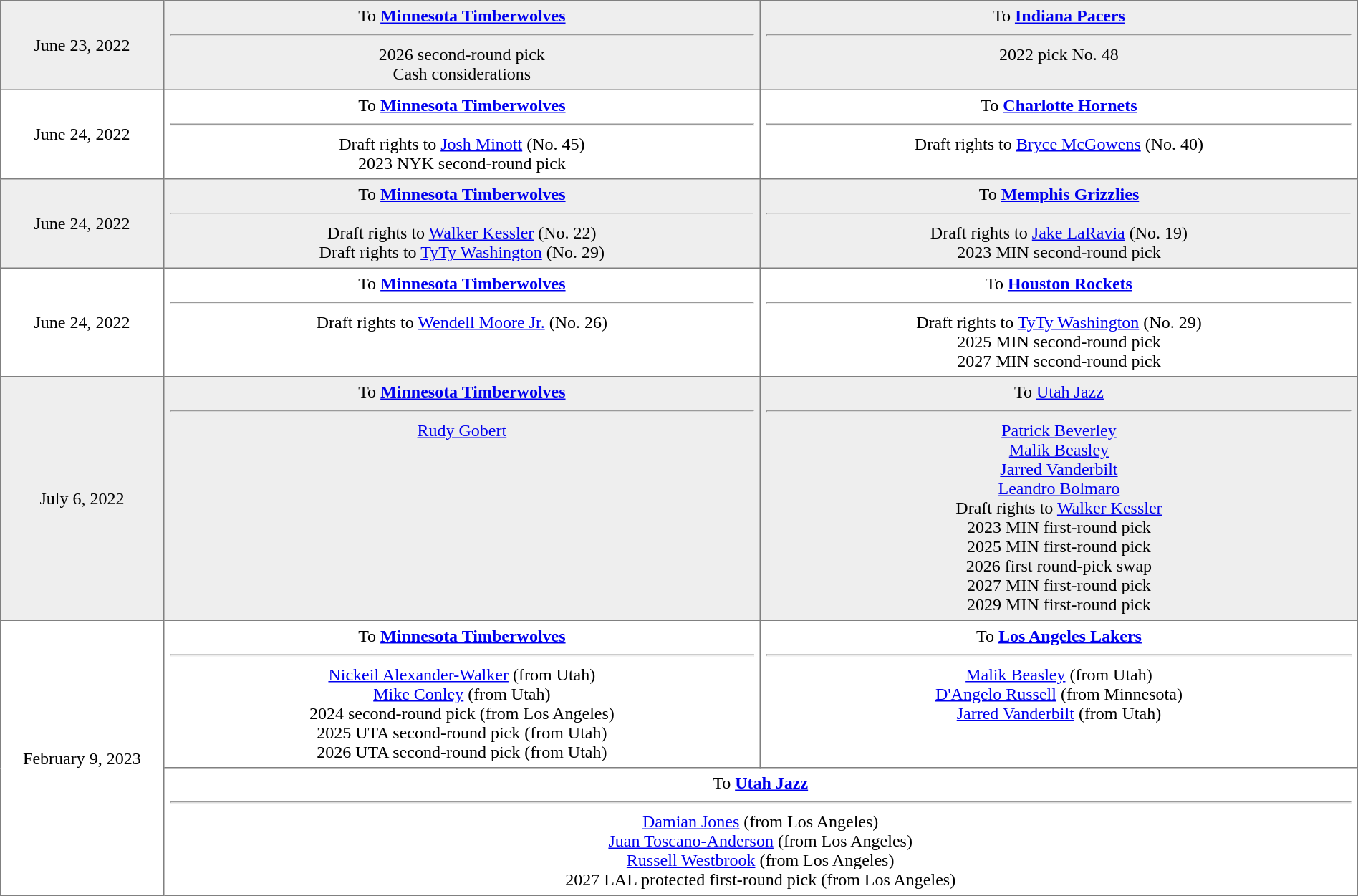<table border="1" style="border-collapse:collapse; text-align:center; width:100%;"  cellpadding="5">
<tr style="background:#eee;">
<td style="width:12%">June 23, 2022</td>
<td style="width:44%; vertical-align:top;">To <strong><a href='#'>Minnesota Timberwolves</a></strong><hr>2026 second-round pick<br>Cash considerations</td>
<td style="width:44%; vertical-align:top;">To <strong><a href='#'>Indiana Pacers</a></strong><hr>2022 pick No. 48</td>
</tr>
<tr>
<td style="width:12%">June 24, 2022</td>
<td style="width:44%; vertical-align:top;">To <strong><a href='#'>Minnesota Timberwolves</a></strong><hr>Draft rights to <a href='#'>Josh Minott</a> (No. 45)<br>2023 NYK second-round pick</td>
<td style="width:44%; vertical-align:top;">To <strong><a href='#'>Charlotte Hornets</a></strong><hr>Draft rights to <a href='#'>Bryce McGowens</a> (No. 40)</td>
</tr>
<tr style="background:#eee;">
<td style="width:12%">June 24, 2022</td>
<td style="width:44%; vertical-align:top;">To <strong><a href='#'>Minnesota Timberwolves</a></strong><hr>Draft rights to <a href='#'>Walker Kessler</a> (No. 22)<br>Draft rights to <a href='#'>TyTy Washington</a> (No. 29)</td>
<td style="width:44%; vertical-align:top;">To <strong><a href='#'>Memphis Grizzlies</a></strong><hr>Draft rights to <a href='#'>Jake LaRavia</a> (No. 19)<br>2023 MIN second-round pick</td>
</tr>
<tr>
<td style="width:12%">June 24, 2022</td>
<td style="width:44%; vertical-align:top;">To <strong><a href='#'>Minnesota Timberwolves</a></strong><hr>Draft rights to <a href='#'>Wendell Moore Jr.</a> (No. 26)</td>
<td style="width:44%; vertical-align:top;">To <strong><a href='#'>Houston Rockets</a></strong><hr>Draft rights to <a href='#'>TyTy Washington</a> (No. 29)<br>2025 MIN second-round pick<br>2027 MIN second-round pick</td>
</tr>
<tr style="background:#eee;">
<td style="width:12%">July 6, 2022</td>
<td style="width:44%; vertical-align:top;">To <strong><a href='#'>Minnesota Timberwolves</a></strong><hr><a href='#'>Rudy Gobert</a></td>
<td style="width:44%; vertical-align:top;">To <a href='#'>Utah Jazz</a><hr><a href='#'>Patrick Beverley</a><br><a href='#'>Malik Beasley</a><br><a href='#'>Jarred Vanderbilt</a><br><a href='#'>Leandro Bolmaro</a><br>Draft rights to <a href='#'>Walker Kessler</a><br>2023 MIN first-round pick<br>2025 MIN first-round pick<br>2026 first round-pick swap<br>2027 MIN first-round pick<br>2029 MIN first-round pick</td>
</tr>
<tr>
<td rowspan=2>February 9, 2023</td>
<td valign="top">To <strong><a href='#'>Minnesota Timberwolves</a></strong><hr><a href='#'>Nickeil Alexander-Walker</a> (from Utah)<br><a href='#'>Mike Conley</a> (from Utah)<br>2024 second-round pick (from Los Angeles)<br>2025 UTA second-round pick (from Utah)<br>2026 UTA second-round pick (from Utah)</td>
<td valign="top">To <strong><a href='#'>Los Angeles Lakers</a></strong><hr><a href='#'>Malik Beasley</a> (from Utah)<br><a href='#'>D'Angelo Russell</a> (from Minnesota)<br><a href='#'>Jarred Vanderbilt</a> (from Utah)</td>
</tr>
<tr>
<td colspan=2 valign="top">To <strong><a href='#'>Utah Jazz</a></strong><hr><a href='#'>Damian Jones</a> (from Los Angeles)<br><a href='#'>Juan Toscano-Anderson</a> (from Los Angeles)<br><a href='#'>Russell Westbrook</a> (from Los Angeles)<br>2027 LAL protected first-round pick (from Los Angeles)</td>
</tr>
</table>
